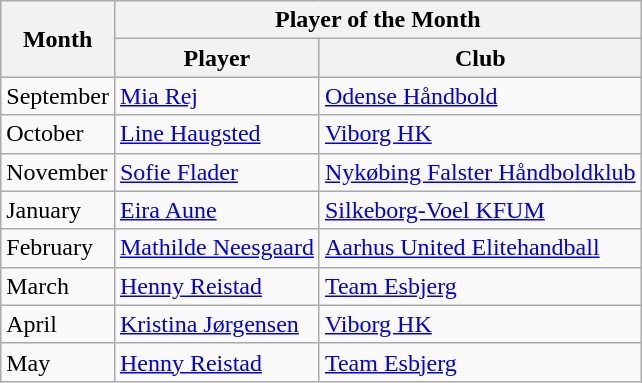<table class="wikitable">
<tr>
<th rowspan="2">Month</th>
<th colspan="2">Player of the Month</th>
</tr>
<tr>
<th>Player</th>
<th>Club</th>
</tr>
<tr>
<td>September</td>
<td> <a href='#'>Mia Rej</a></td>
<td><a href='#'>Odense Håndbold</a></td>
</tr>
<tr>
<td>October</td>
<td> <a href='#'>Line Haugsted</a></td>
<td><a href='#'>Viborg HK</a></td>
</tr>
<tr>
<td>November</td>
<td> <a href='#'>Sofie Flader</a></td>
<td><a href='#'>Nykøbing Falster Håndboldklub</a></td>
</tr>
<tr>
<td>January</td>
<td> <a href='#'>Eira Aune</a></td>
<td><a href='#'>Silkeborg-Voel KFUM</a></td>
</tr>
<tr>
<td>February</td>
<td> <a href='#'>Mathilde Neesgaard</a></td>
<td><a href='#'>Aarhus United Elitehandball</a></td>
</tr>
<tr>
<td>March</td>
<td> <a href='#'>Henny Reistad</a></td>
<td><a href='#'>Team Esbjerg</a></td>
</tr>
<tr>
<td>April</td>
<td> <a href='#'>Kristina Jørgensen</a></td>
<td><a href='#'>Viborg HK</a></td>
</tr>
<tr>
<td>May</td>
<td> <a href='#'>Henny Reistad</a></td>
<td><a href='#'>Team Esbjerg</a></td>
</tr>
</table>
